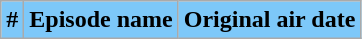<table class="wikitable plainrowheaders">
<tr>
<th style="background:#7DC8F9">#</th>
<th style="background:#7DC8F9">Episode name</th>
<th style="background:#7DC8F9">Original air date<br>











</th>
</tr>
</table>
